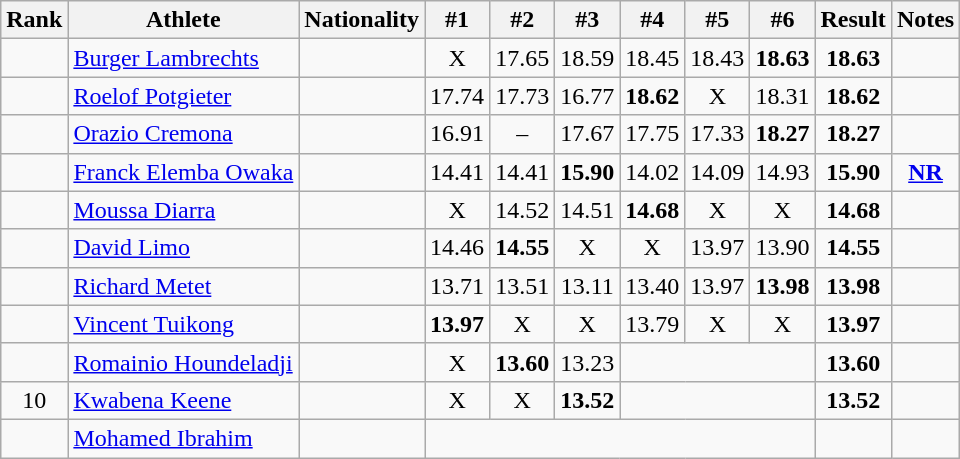<table class="wikitable sortable" style="text-align:center">
<tr>
<th>Rank</th>
<th>Athlete</th>
<th>Nationality</th>
<th>#1</th>
<th>#2</th>
<th>#3</th>
<th>#4</th>
<th>#5</th>
<th>#6</th>
<th>Result</th>
<th>Notes</th>
</tr>
<tr>
<td></td>
<td align=left><a href='#'>Burger Lambrechts</a></td>
<td align=left></td>
<td>X</td>
<td>17.65</td>
<td>18.59</td>
<td>18.45</td>
<td>18.43</td>
<td><strong>18.63</strong></td>
<td><strong>18.63</strong></td>
<td></td>
</tr>
<tr>
<td></td>
<td align=left><a href='#'>Roelof Potgieter</a></td>
<td align=left></td>
<td>17.74</td>
<td>17.73</td>
<td>16.77</td>
<td><strong>18.62</strong></td>
<td>X</td>
<td>18.31</td>
<td><strong>18.62</strong></td>
<td></td>
</tr>
<tr>
<td></td>
<td align=left><a href='#'>Orazio Cremona</a></td>
<td align=left></td>
<td>16.91</td>
<td>–</td>
<td>17.67</td>
<td>17.75</td>
<td>17.33</td>
<td><strong>18.27</strong></td>
<td><strong>18.27</strong></td>
<td></td>
</tr>
<tr>
<td></td>
<td align=left><a href='#'>Franck Elemba Owaka</a></td>
<td align=left></td>
<td>14.41</td>
<td>14.41</td>
<td><strong>15.90</strong></td>
<td>14.02</td>
<td>14.09</td>
<td>14.93</td>
<td><strong>15.90</strong></td>
<td><strong><a href='#'>NR</a></strong></td>
</tr>
<tr>
<td></td>
<td align=left><a href='#'>Moussa Diarra</a></td>
<td align=left></td>
<td>X</td>
<td>14.52</td>
<td>14.51</td>
<td><strong>14.68</strong></td>
<td>X</td>
<td>X</td>
<td><strong>14.68</strong></td>
<td></td>
</tr>
<tr>
<td></td>
<td align=left><a href='#'>David Limo</a></td>
<td align=left></td>
<td>14.46</td>
<td><strong>14.55</strong></td>
<td>X</td>
<td>X</td>
<td>13.97</td>
<td>13.90</td>
<td><strong>14.55</strong></td>
<td></td>
</tr>
<tr>
<td></td>
<td align=left><a href='#'>Richard Metet</a></td>
<td align=left></td>
<td>13.71</td>
<td>13.51</td>
<td>13.11</td>
<td>13.40</td>
<td>13.97</td>
<td><strong>13.98</strong></td>
<td><strong>13.98</strong></td>
<td></td>
</tr>
<tr>
<td></td>
<td align=left><a href='#'>Vincent Tuikong</a></td>
<td align=left></td>
<td><strong>13.97</strong></td>
<td>X</td>
<td>X</td>
<td>13.79</td>
<td>X</td>
<td>X</td>
<td><strong>13.97</strong></td>
<td></td>
</tr>
<tr>
<td></td>
<td align=left><a href='#'>Romainio Houndeladji</a></td>
<td align=left></td>
<td>X</td>
<td><strong>13.60</strong></td>
<td>13.23</td>
<td colspan=3></td>
<td><strong>13.60</strong></td>
<td></td>
</tr>
<tr>
<td>10</td>
<td align=left><a href='#'>Kwabena Keene</a></td>
<td align=left></td>
<td>X</td>
<td>X</td>
<td><strong>13.52</strong></td>
<td colspan=3></td>
<td><strong>13.52</strong></td>
<td></td>
</tr>
<tr>
<td></td>
<td align=left><a href='#'>Mohamed Ibrahim</a></td>
<td align=left></td>
<td colspan=6></td>
<td><strong></strong></td>
<td></td>
</tr>
</table>
